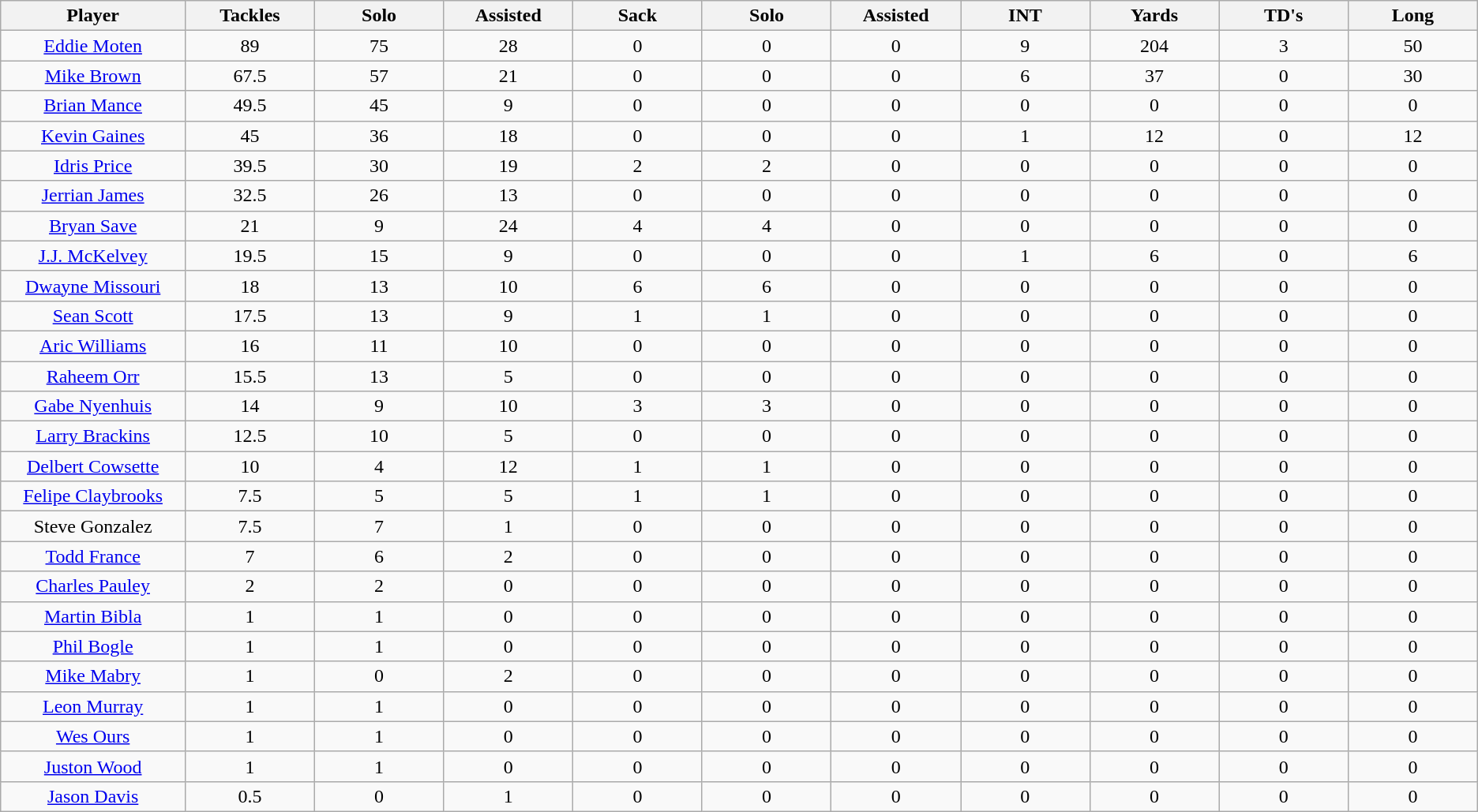<table class="wikitable sortable">
<tr>
<th bgcolor="#DDDDFF" width="10%">Player</th>
<th bgcolor="#DDDDFF" width="7%">Tackles</th>
<th bgcolor="#DDDDFF" width="7%">Solo</th>
<th bgcolor="#DDDDFF" width="7%">Assisted</th>
<th bgcolor="#DDDDFF" width="7%">Sack</th>
<th bgcolor="#DDDDFF" width="7%">Solo</th>
<th bgcolor="#DDDDFF" width="7%">Assisted</th>
<th bgcolor="#DDDDFF" width="7%">INT</th>
<th bgcolor="#DDDDFF" width="7%">Yards</th>
<th bgcolor="#DDDDFF" width="7%">TD's</th>
<th bgcolor="#DDDDFF" width="7%">Long</th>
</tr>
<tr align="center">
<td><a href='#'>Eddie Moten</a></td>
<td>89</td>
<td>75</td>
<td>28</td>
<td>0</td>
<td>0</td>
<td>0</td>
<td>9</td>
<td>204</td>
<td>3</td>
<td>50</td>
</tr>
<tr align="center">
<td><a href='#'>Mike Brown</a></td>
<td>67.5</td>
<td>57</td>
<td>21</td>
<td>0</td>
<td>0</td>
<td>0</td>
<td>6</td>
<td>37</td>
<td>0</td>
<td>30</td>
</tr>
<tr align="center">
<td><a href='#'>Brian Mance</a></td>
<td>49.5</td>
<td>45</td>
<td>9</td>
<td>0</td>
<td>0</td>
<td>0</td>
<td>0</td>
<td>0</td>
<td>0</td>
<td>0</td>
</tr>
<tr align="center">
<td><a href='#'>Kevin Gaines</a></td>
<td>45</td>
<td>36</td>
<td>18</td>
<td>0</td>
<td>0</td>
<td>0</td>
<td>1</td>
<td>12</td>
<td>0</td>
<td>12</td>
</tr>
<tr align="center">
<td><a href='#'>Idris Price</a></td>
<td>39.5</td>
<td>30</td>
<td>19</td>
<td>2</td>
<td>2</td>
<td>0</td>
<td>0</td>
<td>0</td>
<td>0</td>
<td>0</td>
</tr>
<tr align="center">
<td><a href='#'>Jerrian James</a></td>
<td>32.5</td>
<td>26</td>
<td>13</td>
<td>0</td>
<td>0</td>
<td>0</td>
<td>0</td>
<td>0</td>
<td>0</td>
<td>0</td>
</tr>
<tr align="center">
<td><a href='#'>Bryan Save</a></td>
<td>21</td>
<td>9</td>
<td>24</td>
<td>4</td>
<td>4</td>
<td>0</td>
<td>0</td>
<td>0</td>
<td>0</td>
<td>0</td>
</tr>
<tr align="center">
<td><a href='#'>J.J. McKelvey</a></td>
<td>19.5</td>
<td>15</td>
<td>9</td>
<td>0</td>
<td>0</td>
<td>0</td>
<td>1</td>
<td>6</td>
<td>0</td>
<td>6</td>
</tr>
<tr align="center">
<td><a href='#'>Dwayne Missouri</a></td>
<td>18</td>
<td>13</td>
<td>10</td>
<td>6</td>
<td>6</td>
<td>0</td>
<td>0</td>
<td>0</td>
<td>0</td>
<td>0</td>
</tr>
<tr align="center">
<td><a href='#'>Sean Scott</a></td>
<td>17.5</td>
<td>13</td>
<td>9</td>
<td>1</td>
<td>1</td>
<td>0</td>
<td>0</td>
<td>0</td>
<td>0</td>
<td>0</td>
</tr>
<tr align="center">
<td><a href='#'>Aric Williams</a></td>
<td>16</td>
<td>11</td>
<td>10</td>
<td>0</td>
<td>0</td>
<td>0</td>
<td>0</td>
<td>0</td>
<td>0</td>
<td>0</td>
</tr>
<tr align="center">
<td><a href='#'>Raheem Orr</a></td>
<td>15.5</td>
<td>13</td>
<td>5</td>
<td>0</td>
<td>0</td>
<td>0</td>
<td>0</td>
<td>0</td>
<td>0</td>
<td>0</td>
</tr>
<tr align="center">
<td><a href='#'>Gabe Nyenhuis</a></td>
<td>14</td>
<td>9</td>
<td>10</td>
<td>3</td>
<td>3</td>
<td>0</td>
<td>0</td>
<td>0</td>
<td>0</td>
<td>0</td>
</tr>
<tr align="center">
<td><a href='#'>Larry Brackins</a></td>
<td>12.5</td>
<td>10</td>
<td>5</td>
<td>0</td>
<td>0</td>
<td>0</td>
<td>0</td>
<td>0</td>
<td>0</td>
<td>0</td>
</tr>
<tr align="center">
<td><a href='#'>Delbert Cowsette</a></td>
<td>10</td>
<td>4</td>
<td>12</td>
<td>1</td>
<td>1</td>
<td>0</td>
<td>0</td>
<td>0</td>
<td>0</td>
<td>0</td>
</tr>
<tr align="center">
<td><a href='#'>Felipe Claybrooks</a></td>
<td>7.5</td>
<td>5</td>
<td>5</td>
<td>1</td>
<td>1</td>
<td>0</td>
<td>0</td>
<td>0</td>
<td>0</td>
<td>0</td>
</tr>
<tr align="center">
<td>Steve Gonzalez</td>
<td>7.5</td>
<td>7</td>
<td>1</td>
<td>0</td>
<td>0</td>
<td>0</td>
<td>0</td>
<td>0</td>
<td>0</td>
<td>0</td>
</tr>
<tr align="center">
<td><a href='#'>Todd France</a></td>
<td>7</td>
<td>6</td>
<td>2</td>
<td>0</td>
<td>0</td>
<td>0</td>
<td>0</td>
<td>0</td>
<td>0</td>
<td>0</td>
</tr>
<tr align="center">
<td><a href='#'>Charles Pauley</a></td>
<td>2</td>
<td>2</td>
<td>0</td>
<td>0</td>
<td>0</td>
<td>0</td>
<td>0</td>
<td>0</td>
<td>0</td>
<td>0</td>
</tr>
<tr align="center">
<td><a href='#'>Martin Bibla</a></td>
<td>1</td>
<td>1</td>
<td>0</td>
<td>0</td>
<td>0</td>
<td>0</td>
<td>0</td>
<td>0</td>
<td>0</td>
<td>0</td>
</tr>
<tr align="center">
<td><a href='#'>Phil Bogle</a></td>
<td>1</td>
<td>1</td>
<td>0</td>
<td>0</td>
<td>0</td>
<td>0</td>
<td>0</td>
<td>0</td>
<td>0</td>
<td>0</td>
</tr>
<tr align="center">
<td><a href='#'>Mike Mabry</a></td>
<td>1</td>
<td>0</td>
<td>2</td>
<td>0</td>
<td>0</td>
<td>0</td>
<td>0</td>
<td>0</td>
<td>0</td>
<td>0</td>
</tr>
<tr align="center">
<td><a href='#'>Leon Murray</a></td>
<td>1</td>
<td>1</td>
<td>0</td>
<td>0</td>
<td>0</td>
<td>0</td>
<td>0</td>
<td>0</td>
<td>0</td>
<td>0</td>
</tr>
<tr align="center">
<td><a href='#'>Wes Ours</a></td>
<td>1</td>
<td>1</td>
<td>0</td>
<td>0</td>
<td>0</td>
<td>0</td>
<td>0</td>
<td>0</td>
<td>0</td>
<td>0</td>
</tr>
<tr align="center">
<td><a href='#'>Juston Wood</a></td>
<td>1</td>
<td>1</td>
<td>0</td>
<td>0</td>
<td>0</td>
<td>0</td>
<td>0</td>
<td>0</td>
<td>0</td>
<td>0</td>
</tr>
<tr align="center">
<td><a href='#'>Jason Davis</a></td>
<td>0.5</td>
<td>0</td>
<td>1</td>
<td>0</td>
<td>0</td>
<td>0</td>
<td>0</td>
<td>0</td>
<td>0</td>
<td>0</td>
</tr>
</table>
